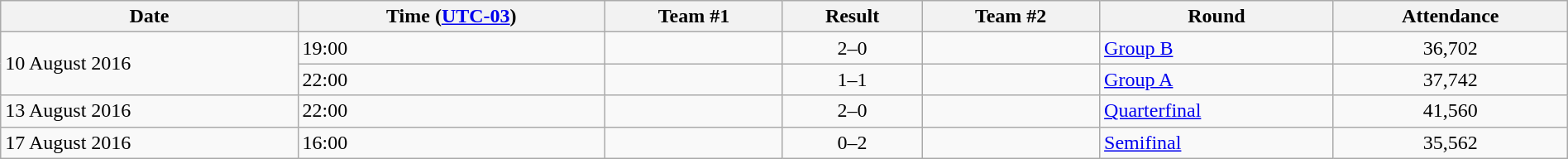<table class="wikitable" style="text-align:left; width:100%;">
<tr>
<th>Date</th>
<th>Time (<a href='#'>UTC-03</a>)</th>
<th>Team #1</th>
<th>Result</th>
<th>Team #2</th>
<th>Round</th>
<th>Attendance</th>
</tr>
<tr>
<td rowspan=2>10 August 2016</td>
<td>19:00</td>
<td></td>
<td style="text-align:center;">2–0</td>
<td></td>
<td><a href='#'>Group B</a></td>
<td style="text-align:center;">36,702</td>
</tr>
<tr>
<td>22:00</td>
<td></td>
<td style="text-align:center;">1–1</td>
<td></td>
<td><a href='#'>Group A</a></td>
<td style="text-align:center;">37,742</td>
</tr>
<tr>
<td>13 August 2016</td>
<td>22:00</td>
<td></td>
<td style="text-align:center;">2–0</td>
<td></td>
<td><a href='#'>Quarterfinal</a></td>
<td style="text-align:center;">41,560</td>
</tr>
<tr>
<td>17 August 2016</td>
<td>16:00</td>
<td></td>
<td style="text-align:center;">0–2</td>
<td></td>
<td><a href='#'>Semifinal</a></td>
<td style="text-align:center;">35,562</td>
</tr>
</table>
